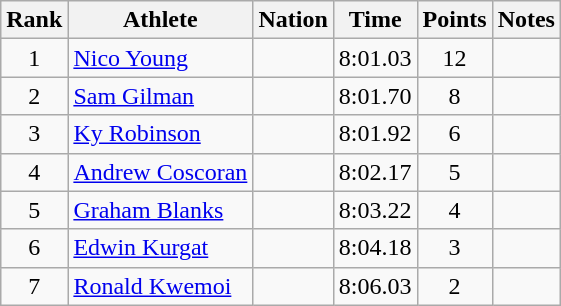<table class="wikitable mw-datatable sortable" style="text-align:center;">
<tr>
<th scope="col" style="width: 10px;">Rank</th>
<th scope="col">Athlete</th>
<th scope="col">Nation</th>
<th scope="col">Time</th>
<th scope="col">Points</th>
<th scope="col">Notes</th>
</tr>
<tr>
<td>1</td>
<td align="left"><a href='#'>Nico Young</a> </td>
<td align="left"></td>
<td>8:01.03</td>
<td>12</td>
<td></td>
</tr>
<tr>
<td>2</td>
<td align="left"><a href='#'>Sam Gilman</a> </td>
<td align="left"></td>
<td>8:01.70</td>
<td>8</td>
<td></td>
</tr>
<tr>
<td>3</td>
<td align="left"><a href='#'>Ky Robinson</a> </td>
<td align="left"></td>
<td>8:01.92</td>
<td>6</td>
<td></td>
</tr>
<tr>
<td>4</td>
<td align="left"><a href='#'>Andrew Coscoran</a> </td>
<td align="left"></td>
<td>8:02.17</td>
<td>5</td>
<td></td>
</tr>
<tr>
<td>5</td>
<td align="left"><a href='#'>Graham Blanks</a> </td>
<td align="left"></td>
<td>8:03.22</td>
<td>4</td>
<td></td>
</tr>
<tr>
<td>6</td>
<td align="left"><a href='#'>Edwin Kurgat</a> </td>
<td align="left"></td>
<td>8:04.18</td>
<td>3</td>
<td></td>
</tr>
<tr>
<td>7</td>
<td align="left"><a href='#'>Ronald Kwemoi</a> </td>
<td align="left"></td>
<td>8:06.03</td>
<td>2</td>
<td></td>
</tr>
</table>
